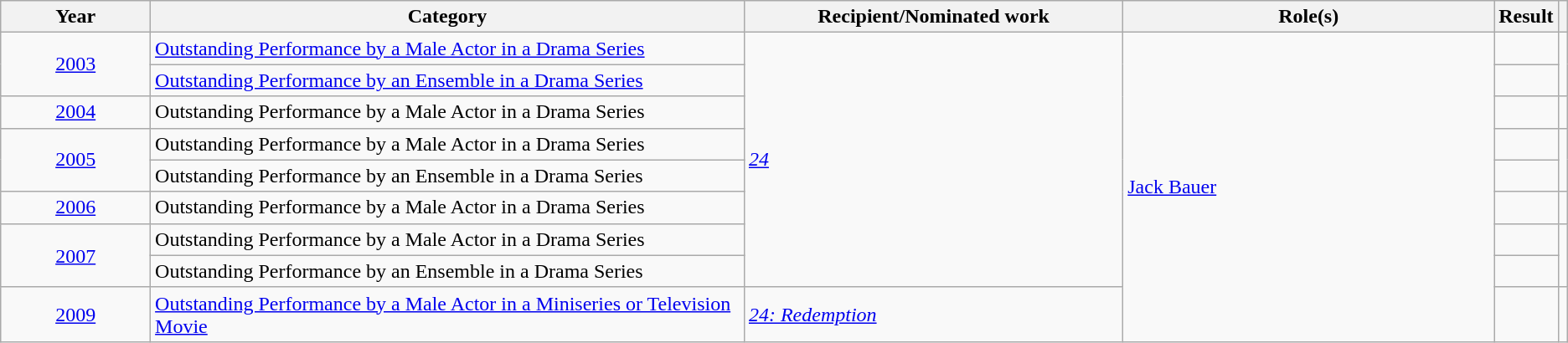<table class=wikitable>
<tr>
<th scope="col" width="10%">Year</th>
<th scope="col" width="40%">Category</th>
<th scope="col" width="25%">Recipient/Nominated work</th>
<th scope="col" width="25%">Role(s)</th>
<th scope="col" width="10%">Result</th>
<th scope="col" width="5%"></th>
</tr>
<tr>
<td rowspan="2" scope="row" style="text-align:center"><a href='#'>2003</a></td>
<td><a href='#'>Outstanding Performance by a Male Actor in a Drama Series</a></td>
<td rowspan="8"><em><a href='#'>24</a></em></td>
<td rowspan="9"><a href='#'>Jack Bauer</a></td>
<td></td>
<td rowspan="2" style="text-align:center;"></td>
</tr>
<tr>
<td><a href='#'>Outstanding Performance by an Ensemble in a Drama Series</a></td>
<td></td>
</tr>
<tr>
<td scope="row" style="text-align:center"><a href='#'>2004</a></td>
<td>Outstanding Performance by a Male Actor in a Drama Series</td>
<td></td>
<td style="text-align:center;"></td>
</tr>
<tr>
<td rowspan="2" scope="row" style="text-align:center"><a href='#'>2005</a></td>
<td>Outstanding Performance by a Male Actor in a Drama Series</td>
<td></td>
<td rowspan="2" style="text-align:center;"></td>
</tr>
<tr>
<td>Outstanding Performance by an Ensemble in a Drama Series</td>
<td></td>
</tr>
<tr>
<td scope="row" style="text-align:center"><a href='#'>2006</a></td>
<td>Outstanding Performance by a Male Actor in a Drama Series</td>
<td></td>
<td style="text-align:center;"></td>
</tr>
<tr>
<td rowspan="2" scope="row" style="text-align:center"><a href='#'>2007</a></td>
<td>Outstanding Performance by a Male Actor in a Drama Series</td>
<td></td>
<td rowspan="2" style="text-align:center;"></td>
</tr>
<tr>
<td>Outstanding Performance by an Ensemble in a Drama Series</td>
<td></td>
</tr>
<tr>
<td scope="row" style="text-align:center"><a href='#'>2009</a></td>
<td><a href='#'>Outstanding Performance by a Male Actor in a Miniseries or Television Movie</a></td>
<td><em><a href='#'>24: Redemption</a></em></td>
<td></td>
<td style="text-align:center;"></td>
</tr>
</table>
